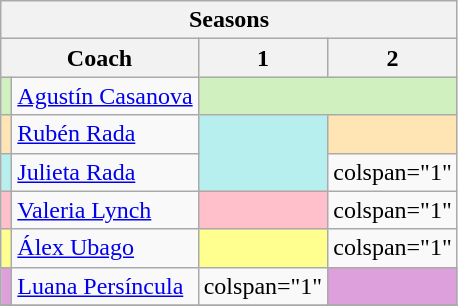<table class="wikitable">
<tr>
<th colspan="4">Seasons</th>
</tr>
<tr>
<th colspan="2">Coach</th>
<th width="60">1</th>
<th width="60">2</th>
</tr>
<tr>
<td style="background:#d0f0c0"></td>
<td><a href='#'>Agustín Casanova</a></td>
<td colspan="2" bgcolor="#d0f0c0"></td>
</tr>
<tr>
<td style="background:#ffe5b4"></td>
<td><a href='#'>Rubén Rada</a></td>
<td rowspan="2" bgcolor="#b7efef"></td>
<td colspan="1" bgcolor="#ffe5b4"></td>
</tr>
<tr>
<td style="background:#b7efef"></td>
<td><a href='#'>Julieta Rada</a></td>
<td>colspan="1" </td>
</tr>
<tr>
<td style="background:pink"></td>
<td><a href='#'>Valeria Lynch</a></td>
<td colspan="1" bgcolor="pink"></td>
<td>colspan="1" </td>
</tr>
<tr>
<td style="background:#FFFF90"></td>
<td><a href='#'>Álex Ubago</a></td>
<td colspan="1" bgcolor="#FFFF90"></td>
<td>colspan="1" </td>
</tr>
<tr>
<td style="background:#dda0dd"></td>
<td><a href='#'>Luana Persíncula</a></td>
<td>colspan="1" </td>
<td style="background:#dda0dd"></td>
</tr>
<tr>
</tr>
</table>
